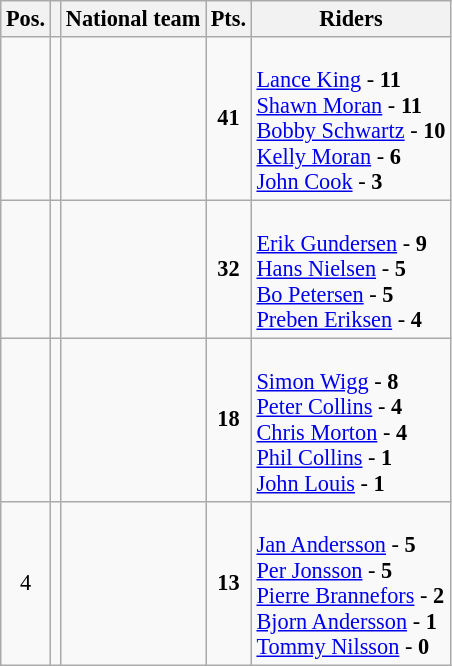<table class=wikitable style="font-size:93%;">
<tr>
<th>Pos.</th>
<th></th>
<th>National team</th>
<th>Pts.</th>
<th>Riders</th>
</tr>
<tr align=center >
<td></td>
<td></td>
<td align=left></td>
<td><strong>41</strong></td>
<td align=left><br><a href='#'>Lance King</a> - <strong>11</strong> <br>
<a href='#'>Shawn Moran</a> - <strong>11</strong> <br>
<a href='#'>Bobby Schwartz</a> - <strong>10</strong> <br>
<a href='#'>Kelly Moran</a> - <strong>6</strong> <br>
<a href='#'>John Cook</a> - <strong>3</strong> <br></td>
</tr>
<tr align=center >
<td></td>
<td></td>
<td align=left></td>
<td><strong>32</strong></td>
<td align=left><br><a href='#'>Erik Gundersen</a> - <strong>9</strong> <br>
<a href='#'>Hans Nielsen</a> - <strong>5</strong> <br>
<a href='#'>Bo Petersen</a> - <strong>5</strong> <br>
<a href='#'>Preben Eriksen</a> - <strong>4</strong> <br></td>
</tr>
<tr align=center >
<td></td>
<td></td>
<td align=left></td>
<td><strong>18</strong></td>
<td align=left><br><a href='#'>Simon Wigg</a> - <strong>8</strong> <br>
<a href='#'>Peter Collins</a> - <strong>4</strong> <br>
<a href='#'>Chris Morton</a> - <strong>4</strong> <br>
<a href='#'>Phil Collins</a> - <strong>1</strong> <br>
<a href='#'>John Louis</a> - <strong>1</strong></td>
</tr>
<tr align=center>
<td>4</td>
<td></td>
<td align=left></td>
<td><strong>13</strong></td>
<td align=left><br><a href='#'>Jan Andersson</a> - <strong>5</strong> <br>
<a href='#'>Per Jonsson</a> - <strong>5</strong> <br>
<a href='#'>Pierre Brannefors</a> - <strong>2</strong> <br>
<a href='#'>Bjorn Andersson</a> - <strong>1</strong> <br>
<a href='#'>Tommy Nilsson</a> - <strong>0</strong> <br></td>
</tr>
</table>
